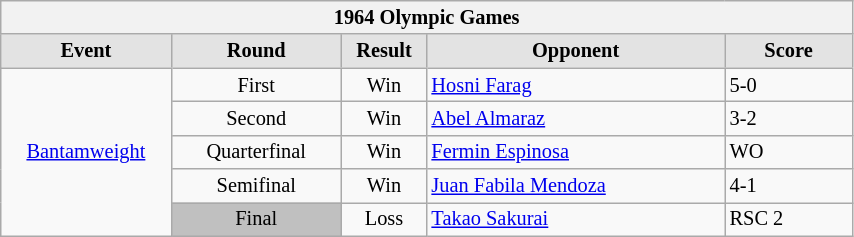<table style='font-size: 85%; text-align: left;' class='wikitable' width='45%'>
<tr>
<th colspan=5>1964 Olympic Games</th>
</tr>
<tr>
<th style='border-style: none none solid solid; background: #e3e3e3; width: 20%'><strong>Event</strong></th>
<th style='border-style: none none solid solid; background: #e3e3e3; width: 20%'><strong>Round</strong></th>
<th style='border-style: none none solid solid; background: #e3e3e3; width: 10%'><strong>Result</strong></th>
<th style='border-style: none none solid solid; background: #e3e3e3; width: 35%'><strong>Opponent</strong></th>
<th style='border-style: none none solid solid; background: #e3e3e3; width: 15%'><strong>Score</strong></th>
</tr>
<tr align=center>
<td rowspan="5" style="text-align:center;"><a href='#'>Bantamweight</a></td>
<td align='center'>First</td>
<td>Win</td>
<td align='left'> <a href='#'>Hosni Farag</a></td>
<td align='left'>5-0</td>
</tr>
<tr align=center>
<td align='center'>Second</td>
<td>Win</td>
<td align='left'> <a href='#'>Abel Almaraz</a></td>
<td align='left'>3-2</td>
</tr>
<tr align=center>
<td align='center'>Quarterfinal</td>
<td>Win</td>
<td align='left'> <a href='#'>Fermin Espinosa</a></td>
<td align='left'>WO</td>
</tr>
<tr align=center>
<td align='center'>Semifinal</td>
<td>Win</td>
<td align='left'> <a href='#'>Juan Fabila Mendoza</a></td>
<td align='left'>4-1</td>
</tr>
<tr align=center>
<td align='center'; bgcolor="silver">Final</td>
<td>Loss</td>
<td align='left'> <a href='#'>Takao Sakurai</a></td>
<td align='left'>RSC 2</td>
</tr>
</table>
